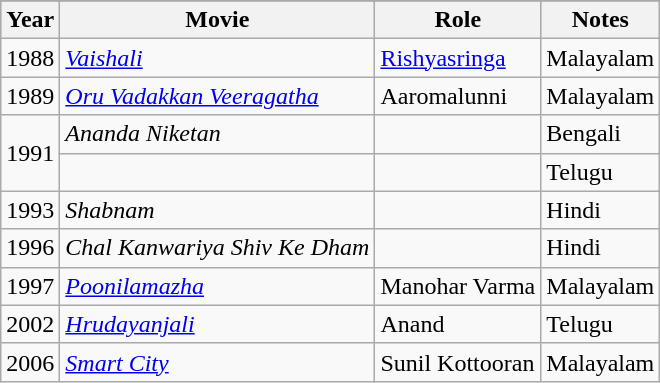<table class="wikitable sortable">
<tr>
</tr>
<tr bgcolor="#CCCCCC" align="center">
<th>Year</th>
<th>Movie</th>
<th>Role</th>
<th>Notes</th>
</tr>
<tr --->
<td Rowspan="1">1988</td>
<td><em><a href='#'>Vaishali</a></em></td>
<td><a href='#'>Rishyasringa</a></td>
<td>Malayalam</td>
</tr>
<tr>
<td Rowspan="1">1989</td>
<td><em><a href='#'>Oru Vadakkan Veeragatha</a></em></td>
<td>Aaromalunni</td>
<td>Malayalam</td>
</tr>
<tr>
<td Rowspan="2">1991</td>
<td><em>Ananda Niketan</em></td>
<td></td>
<td>Bengali</td>
</tr>
<tr>
<td><em></em></td>
<td></td>
<td>Telugu</td>
</tr>
<tr>
<td rowspan="1">1993</td>
<td><em>Shabnam</em></td>
<td></td>
<td>Hindi</td>
</tr>
<tr>
<td rowspan="1">1996</td>
<td><em>Chal Kanwariya Shiv Ke Dham</em></td>
<td></td>
<td>Hindi</td>
</tr>
<tr>
<td rowspan="1">1997</td>
<td><em><a href='#'>Poonilamazha</a></em></td>
<td>Manohar Varma</td>
<td>Malayalam</td>
</tr>
<tr>
<td>2002</td>
<td><em><a href='#'>Hrudayanjali</a></em></td>
<td>Anand</td>
<td>Telugu</td>
</tr>
<tr>
<td>2006</td>
<td><em><a href='#'>Smart City</a></em></td>
<td>Sunil Kottooran</td>
<td>Malayalam</td>
</tr>
</table>
